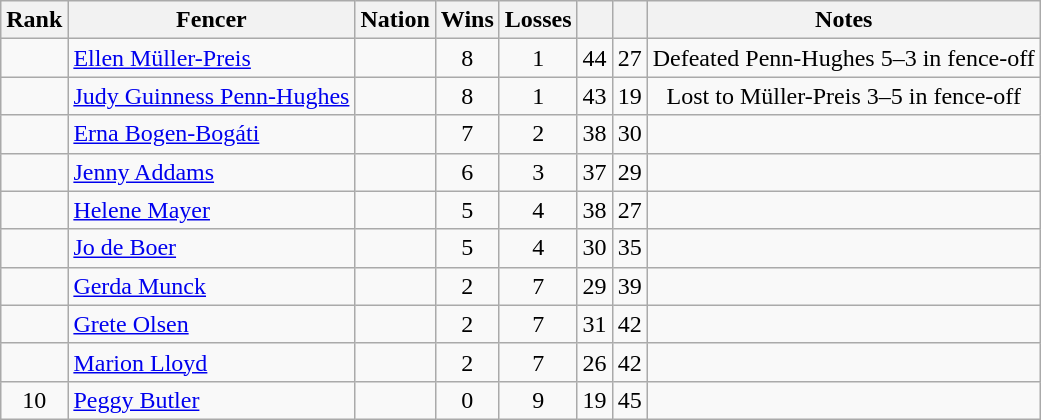<table class="wikitable sortable" style="text-align: center;">
<tr>
<th>Rank</th>
<th>Fencer</th>
<th>Nation</th>
<th>Wins</th>
<th>Losses</th>
<th></th>
<th></th>
<th>Notes</th>
</tr>
<tr>
<td></td>
<td align=left><a href='#'>Ellen Müller-Preis</a></td>
<td align=left></td>
<td>8</td>
<td>1</td>
<td>44</td>
<td>27</td>
<td>Defeated Penn-Hughes 5–3 in fence-off</td>
</tr>
<tr>
<td></td>
<td align=left><a href='#'>Judy Guinness Penn-Hughes</a></td>
<td align=left></td>
<td>8</td>
<td>1</td>
<td>43</td>
<td>19</td>
<td>Lost to Müller-Preis 3–5 in fence-off</td>
</tr>
<tr>
<td></td>
<td align=left><a href='#'>Erna Bogen-Bogáti</a></td>
<td align=left></td>
<td>7</td>
<td>2</td>
<td>38</td>
<td>30</td>
<td></td>
</tr>
<tr>
<td></td>
<td align=left><a href='#'>Jenny Addams</a></td>
<td align=left></td>
<td>6</td>
<td>3</td>
<td>37</td>
<td>29</td>
<td></td>
</tr>
<tr>
<td></td>
<td align=left><a href='#'>Helene Mayer</a></td>
<td align=left></td>
<td>5</td>
<td>4</td>
<td>38</td>
<td>27</td>
<td></td>
</tr>
<tr>
<td></td>
<td align=left><a href='#'>Jo de Boer</a></td>
<td align=left></td>
<td>5</td>
<td>4</td>
<td>30</td>
<td>35</td>
<td></td>
</tr>
<tr>
<td></td>
<td align=left><a href='#'>Gerda Munck</a></td>
<td align=left></td>
<td>2</td>
<td>7</td>
<td>29</td>
<td>39</td>
<td></td>
</tr>
<tr>
<td></td>
<td align=left><a href='#'>Grete Olsen</a></td>
<td align=left></td>
<td>2</td>
<td>7</td>
<td>31</td>
<td>42</td>
<td></td>
</tr>
<tr>
<td></td>
<td align=left><a href='#'>Marion Lloyd</a></td>
<td align=left></td>
<td>2</td>
<td>7</td>
<td>26</td>
<td>42</td>
<td></td>
</tr>
<tr>
<td>10</td>
<td align=left><a href='#'>Peggy Butler</a></td>
<td align=left></td>
<td>0</td>
<td>9</td>
<td>19</td>
<td>45</td>
<td></td>
</tr>
</table>
